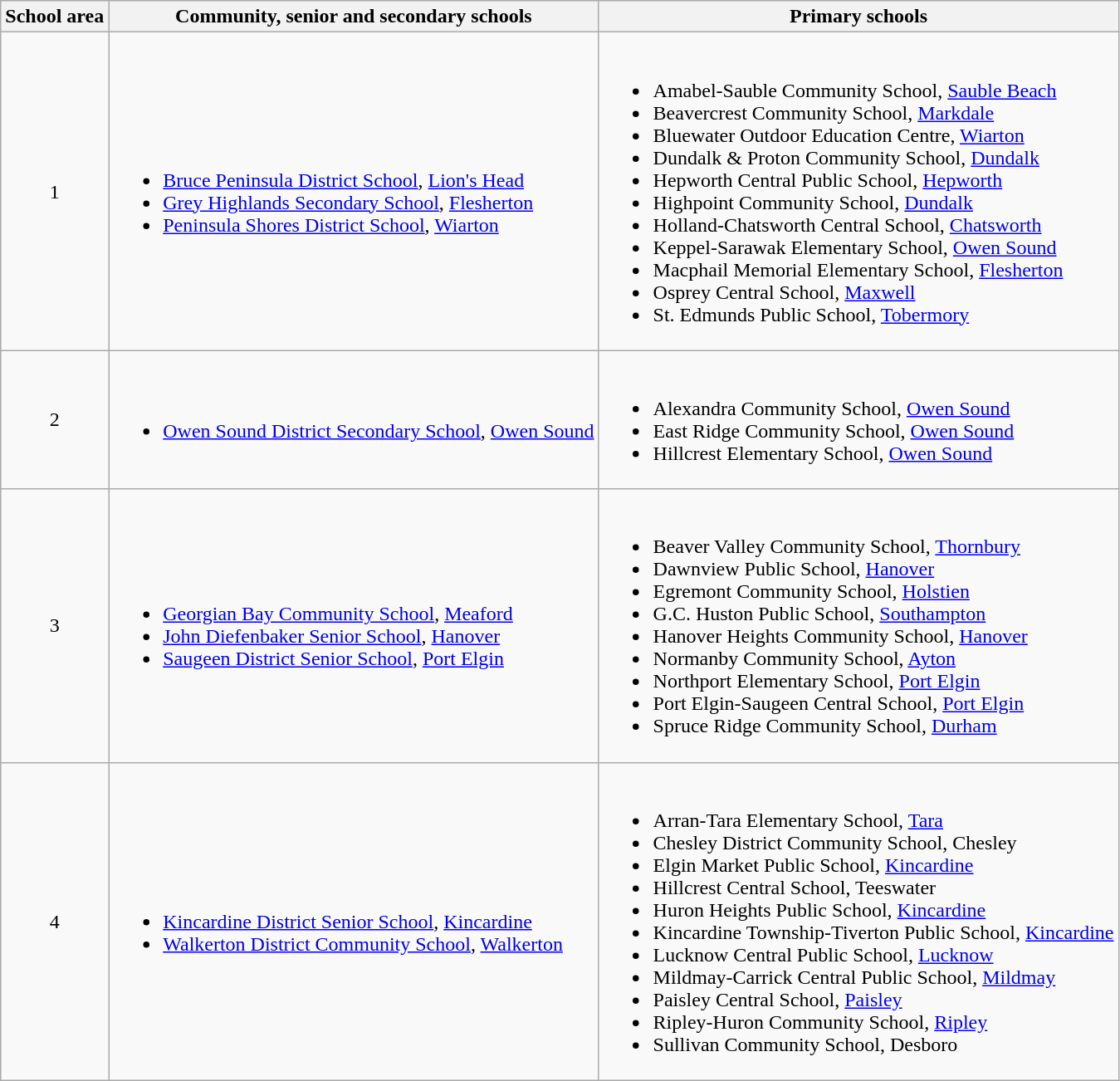<table class="wikitable">
<tr>
<th>School area</th>
<th>Community, senior and secondary schools</th>
<th>Primary schools</th>
</tr>
<tr>
<td style="text-align:center;">1</td>
<td><br><ul><li><a href='#'>Bruce Peninsula District School</a>, <a href='#'>Lion's Head</a></li><li><a href='#'>Grey Highlands Secondary School</a>, <a href='#'>Flesherton</a></li><li><a href='#'>Peninsula Shores District School</a>, <a href='#'>Wiarton</a></li></ul></td>
<td><br><ul><li>Amabel-Sauble Community School, <a href='#'>Sauble Beach</a></li><li>Beavercrest Community School, <a href='#'>Markdale</a></li><li>Bluewater Outdoor Education Centre, <a href='#'>Wiarton</a></li><li>Dundalk & Proton Community School, <a href='#'>Dundalk</a></li><li>Hepworth Central Public School, <a href='#'>Hepworth</a></li><li>Highpoint Community School, <a href='#'>Dundalk</a></li><li>Holland-Chatsworth Central School, <a href='#'>Chatsworth</a></li><li>Keppel-Sarawak Elementary School, <a href='#'>Owen Sound</a></li><li>Macphail Memorial Elementary School, <a href='#'>Flesherton</a></li><li>Osprey Central School, <a href='#'>Maxwell</a></li><li>St. Edmunds Public School, <a href='#'>Tobermory</a></li></ul></td>
</tr>
<tr>
<td style="text-align:center;">2</td>
<td><br><ul><li><a href='#'>Owen Sound District Secondary School</a>, <a href='#'>Owen Sound</a></li></ul></td>
<td><br><ul><li>Alexandra Community School, <a href='#'>Owen Sound</a></li><li>East Ridge Community School, <a href='#'>Owen Sound</a></li><li>Hillcrest Elementary School, <a href='#'>Owen Sound</a></li></ul></td>
</tr>
<tr>
<td style="text-align:center;">3</td>
<td><br><ul><li><a href='#'>Georgian Bay Community School</a>, <a href='#'>Meaford</a></li><li><a href='#'>John Diefenbaker Senior School</a>, <a href='#'>Hanover</a></li><li><a href='#'>Saugeen District Senior School</a>, <a href='#'>Port Elgin</a></li></ul></td>
<td><br><ul><li>Beaver Valley Community School, <a href='#'>Thornbury</a></li><li>Dawnview Public School, <a href='#'>Hanover</a></li><li>Egremont Community School, <a href='#'>Holstien</a></li><li>G.C. Huston Public School, <a href='#'>Southampton</a></li><li>Hanover Heights Community School, <a href='#'>Hanover</a></li><li>Normanby Community School, <a href='#'>Ayton</a></li><li>Northport Elementary School, <a href='#'>Port Elgin</a></li><li>Port Elgin-Saugeen Central School, <a href='#'>Port Elgin</a></li><li>Spruce Ridge Community School, <a href='#'>Durham</a></li></ul></td>
</tr>
<tr>
<td style="text-align:center;">4</td>
<td><br><ul><li><a href='#'>Kincardine District Senior School</a>, <a href='#'>Kincardine</a></li><li><a href='#'>Walkerton District Community School</a>, <a href='#'>Walkerton</a></li></ul></td>
<td><br><ul><li>Arran-Tara Elementary School, <a href='#'>Tara</a></li><li>Chesley District Community School, Chesley</li><li>Elgin Market Public School, <a href='#'>Kincardine</a></li><li>Hillcrest Central School, Teeswater</li><li>Huron Heights Public School, <a href='#'>Kincardine</a></li><li>Kincardine Township-Tiverton Public School, <a href='#'>Kincardine</a></li><li>Lucknow Central Public School, <a href='#'>Lucknow</a></li><li>Mildmay-Carrick Central Public School, <a href='#'>Mildmay</a></li><li>Paisley Central School, <a href='#'>Paisley</a></li><li>Ripley-Huron Community School, <a href='#'>Ripley</a></li><li>Sullivan Community School, Desboro</li></ul></td>
</tr>
</table>
